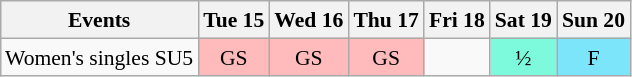<table class="wikitable" style="margin:0.5em auto; font-size:90%; line-height:1.25em; text-align:center">
<tr>
<th>Events</th>
<th>Tue 15</th>
<th>Wed 16</th>
<th>Thu 17</th>
<th>Fri 18</th>
<th>Sat 19</th>
<th>Sun 20</th>
</tr>
<tr>
<td align="left">Women's singles SU5</td>
<td bgcolor="#FFBBBB">GS</td>
<td bgcolor="#FFBBBB">GS</td>
<td bgcolor="#FFBBBB">GS</td>
<td></td>
<td bgcolor="#7DFADB">½</td>
<td bgcolor="#7DE5FA">F</td>
</tr>
</table>
